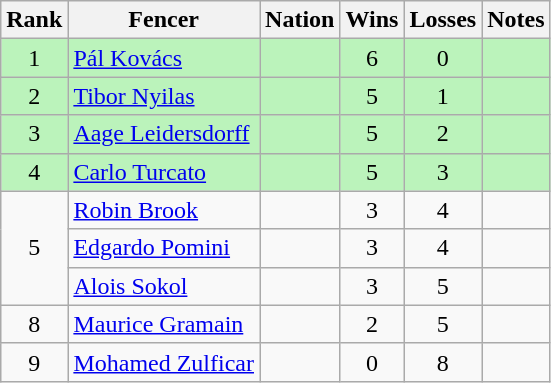<table class="wikitable sortable" style="text-align: center;">
<tr>
<th>Rank</th>
<th>Fencer</th>
<th>Nation</th>
<th>Wins</th>
<th>Losses</th>
<th>Notes</th>
</tr>
<tr style="background:#bbf3bb;">
<td>1</td>
<td align=left><a href='#'>Pál Kovács</a></td>
<td align=left></td>
<td>6</td>
<td>0</td>
<td></td>
</tr>
<tr style="background:#bbf3bb;">
<td>2</td>
<td align=left><a href='#'>Tibor Nyilas</a></td>
<td align=left></td>
<td>5</td>
<td>1</td>
<td></td>
</tr>
<tr style="background:#bbf3bb;">
<td>3</td>
<td align=left><a href='#'>Aage Leidersdorff</a></td>
<td align=left></td>
<td>5</td>
<td>2</td>
<td></td>
</tr>
<tr style="background:#bbf3bb;">
<td>4</td>
<td align=left><a href='#'>Carlo Turcato</a></td>
<td align=left></td>
<td>5</td>
<td>3</td>
<td></td>
</tr>
<tr>
<td rowspan=3>5</td>
<td align=left><a href='#'>Robin Brook</a></td>
<td align=left></td>
<td>3</td>
<td>4</td>
<td></td>
</tr>
<tr>
<td align=left><a href='#'>Edgardo Pomini</a></td>
<td align=left></td>
<td>3</td>
<td>4</td>
<td></td>
</tr>
<tr>
<td align=left><a href='#'>Alois Sokol</a></td>
<td align=left></td>
<td>3</td>
<td>5</td>
<td></td>
</tr>
<tr>
<td>8</td>
<td align=left><a href='#'>Maurice Gramain</a></td>
<td align=left></td>
<td>2</td>
<td>5</td>
<td></td>
</tr>
<tr>
<td>9</td>
<td align=left><a href='#'>Mohamed Zulficar</a></td>
<td align=left></td>
<td>0</td>
<td>8</td>
<td></td>
</tr>
</table>
